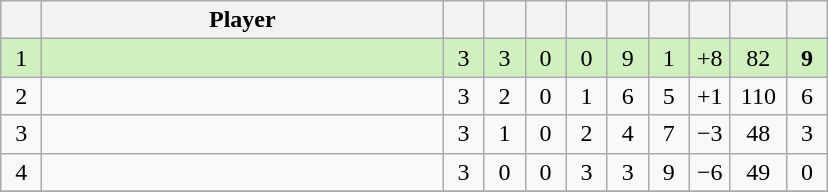<table class="wikitable" style="text-align:center;">
<tr>
<th width=20></th>
<th width=260>Player</th>
<th width=20></th>
<th width=20></th>
<th width=20></th>
<th width=20></th>
<th width=20></th>
<th width=20></th>
<th width=20></th>
<th width=30></th>
<th width=20></th>
</tr>
<tr style="background:#D0F0C0;">
<td>1</td>
<td align=left> <small></small></td>
<td>3</td>
<td>3</td>
<td>0</td>
<td>0</td>
<td>9</td>
<td>1</td>
<td>+8</td>
<td>82</td>
<td><strong>9</strong></td>
</tr>
<tr>
<td>2</td>
<td align=left> <small></small></td>
<td>3</td>
<td>2</td>
<td>0</td>
<td>1</td>
<td>6</td>
<td>5</td>
<td>+1</td>
<td>110</td>
<td>6</td>
</tr>
<tr>
<td>3</td>
<td align=left> <small></small></td>
<td>3</td>
<td>1</td>
<td>0</td>
<td>2</td>
<td>4</td>
<td>7</td>
<td>−3</td>
<td>48</td>
<td>3</td>
</tr>
<tr>
<td>4</td>
<td align=left> <small></small></td>
<td>3</td>
<td>0</td>
<td>0</td>
<td>3</td>
<td>3</td>
<td>9</td>
<td>−6</td>
<td>49</td>
<td>0</td>
</tr>
<tr>
</tr>
</table>
